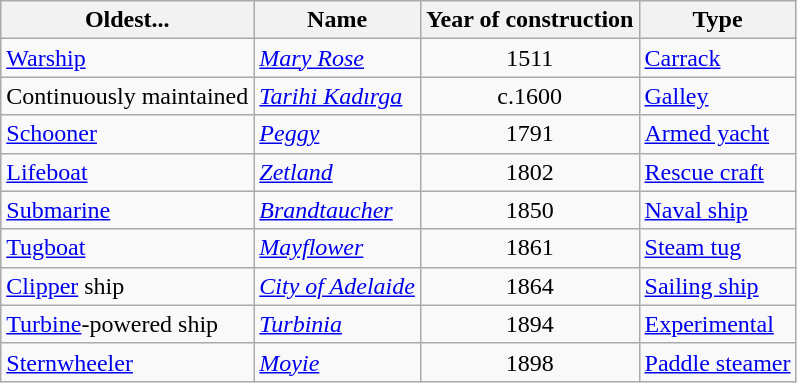<table class="sortable wikitable">
<tr>
<th>Oldest...</th>
<th>Name</th>
<th class="unsortable">Year of construction</th>
<th>Type</th>
</tr>
<tr>
<td><a href='#'>Warship</a></td>
<td><em><a href='#'>Mary Rose</a></em></td>
<td style="text-align:center;">1511</td>
<td><a href='#'>Carrack</a></td>
</tr>
<tr>
<td>Continuously maintained</td>
<td><em><a href='#'>Tarihi Kadırga</a></em></td>
<td style="text-align:center;">c.1600</td>
<td><a href='#'>Galley</a></td>
</tr>
<tr>
<td><a href='#'>Schooner</a></td>
<td><a href='#'><em>Peggy</em></a></td>
<td style="text-align:center;">1791</td>
<td><a href='#'>Armed yacht</a></td>
</tr>
<tr>
<td><a href='#'>Lifeboat</a></td>
<td><a href='#'><em>Zetland</em></a></td>
<td style="text-align:center;">1802</td>
<td><a href='#'>Rescue craft</a></td>
</tr>
<tr>
<td><a href='#'>Submarine</a></td>
<td><em><a href='#'>Brandtaucher</a></em></td>
<td style="text-align:center;">1850</td>
<td><a href='#'>Naval ship</a></td>
</tr>
<tr>
<td><a href='#'>Tugboat</a></td>
<td><a href='#'><em>Mayflower</em></a></td>
<td style="text-align:center;">1861</td>
<td><a href='#'>Steam tug</a></td>
</tr>
<tr>
<td><a href='#'>Clipper</a> ship</td>
<td><a href='#'><em>City of Adelaide</em></a></td>
<td style="text-align:center;">1864</td>
<td><a href='#'>Sailing ship</a></td>
</tr>
<tr>
<td><a href='#'>Turbine</a>-powered ship</td>
<td><em><a href='#'>Turbinia</a></em></td>
<td style="text-align:center;">1894</td>
<td><a href='#'>Experimental</a></td>
</tr>
<tr>
<td><a href='#'>Sternwheeler</a></td>
<td><em><a href='#'>Moyie</a></em></td>
<td style="text-align:center;">1898</td>
<td><a href='#'>Paddle steamer</a></td>
</tr>
</table>
